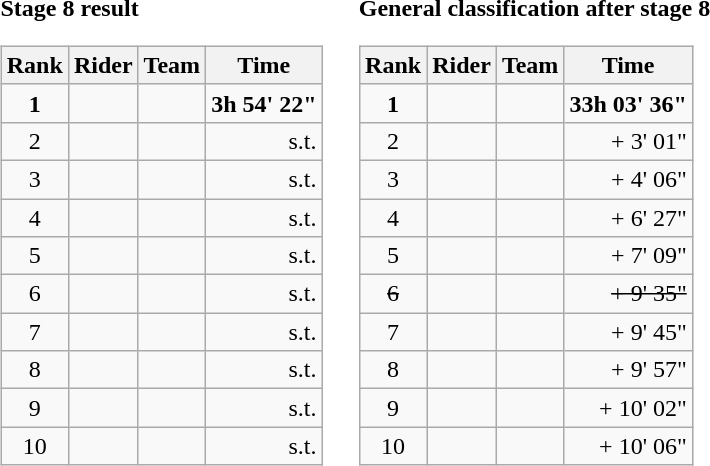<table>
<tr>
<td><strong>Stage 8 result</strong><br><table class="wikitable">
<tr>
<th scope="col">Rank</th>
<th scope="col">Rider</th>
<th scope="col">Team</th>
<th scope="col">Time</th>
</tr>
<tr>
<td style="text-align:center;"><strong>1</strong></td>
<td><strong></strong></td>
<td><strong></strong></td>
<td style="text-align:right;"><strong>3h 54' 22"</strong></td>
</tr>
<tr>
<td style="text-align:center;">2</td>
<td></td>
<td></td>
<td style="text-align:right;">s.t.</td>
</tr>
<tr>
<td style="text-align:center;">3</td>
<td></td>
<td></td>
<td style="text-align:right;">s.t.</td>
</tr>
<tr>
<td style="text-align:center;">4</td>
<td></td>
<td></td>
<td style="text-align:right;">s.t.</td>
</tr>
<tr>
<td style="text-align:center;">5</td>
<td></td>
<td></td>
<td style="text-align:right;">s.t.</td>
</tr>
<tr>
<td style="text-align:center;">6</td>
<td></td>
<td></td>
<td style="text-align:right;">s.t.</td>
</tr>
<tr>
<td style="text-align:center;">7</td>
<td></td>
<td></td>
<td style="text-align:right;">s.t.</td>
</tr>
<tr>
<td style="text-align:center;">8</td>
<td> </td>
<td></td>
<td style="text-align:right;">s.t.</td>
</tr>
<tr>
<td style="text-align:center;">9</td>
<td></td>
<td></td>
<td style="text-align:right;">s.t.</td>
</tr>
<tr>
<td style="text-align:center;">10</td>
<td></td>
<td></td>
<td style="text-align:right;">s.t.</td>
</tr>
</table>
</td>
<td></td>
<td><strong>General classification after stage 8</strong><br><table class="wikitable">
<tr>
<th>Rank</th>
<th>Rider</th>
<th>Team</th>
<th>Time</th>
</tr>
<tr>
<td style="text-align:center;"><strong>1</strong></td>
<td><strong></strong>  </td>
<td><strong></strong></td>
<td style="text-align:right;"><strong>33h 03' 36"</strong></td>
</tr>
<tr>
<td style="text-align:center;">2</td>
<td></td>
<td></td>
<td style="text-align:right;">+ 3' 01"</td>
</tr>
<tr>
<td style="text-align:center;">3</td>
<td></td>
<td></td>
<td style="text-align:right;">+ 4' 06"</td>
</tr>
<tr>
<td style="text-align:center;">4</td>
<td></td>
<td></td>
<td style="text-align:right;">+ 6' 27"</td>
</tr>
<tr>
<td style="text-align:center;">5</td>
<td>  </td>
<td></td>
<td style="text-align:right;">+ 7' 09"</td>
</tr>
<tr>
<td style="text-align:center;"><del>6</del></td>
<td><del></del></td>
<td><del></del></td>
<td style="text-align:right;"><del>+ 9' 35"</del></td>
</tr>
<tr>
<td style="text-align:center;">7</td>
<td></td>
<td></td>
<td style="text-align:right;">+ 9' 45"</td>
</tr>
<tr>
<td style="text-align:center;">8</td>
<td></td>
<td></td>
<td style="text-align:right;">+ 9' 57"</td>
</tr>
<tr>
<td style="text-align:center;">9</td>
<td></td>
<td></td>
<td style="text-align:right;">+ 10' 02"</td>
</tr>
<tr>
<td style="text-align:center;">10</td>
<td></td>
<td></td>
<td style="text-align:right;">+ 10' 06"</td>
</tr>
</table>
</td>
</tr>
</table>
